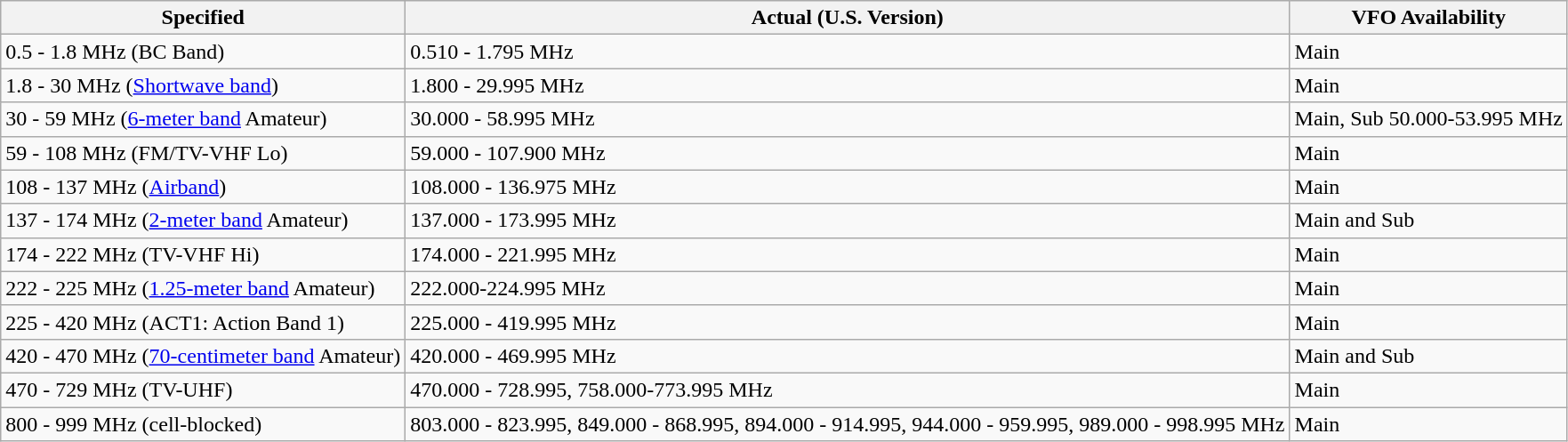<table class="wikitable sortable">
<tr>
<th>Specified</th>
<th>Actual (U.S. Version)</th>
<th>VFO Availability</th>
</tr>
<tr>
<td>0.5 - 1.8 MHz (BC Band)</td>
<td>0.510 - 1.795 MHz</td>
<td>Main</td>
</tr>
<tr>
<td>1.8 - 30 MHz (<a href='#'>Shortwave band</a>)</td>
<td>1.800 - 29.995 MHz</td>
<td>Main</td>
</tr>
<tr>
<td>30 - 59 MHz (<a href='#'>6-meter band</a> Amateur)</td>
<td>30.000 - 58.995 MHz</td>
<td>Main, Sub 50.000-53.995 MHz</td>
</tr>
<tr>
<td>59 - 108 MHz (FM/TV-VHF Lo)</td>
<td>59.000 - 107.900 MHz</td>
<td>Main</td>
</tr>
<tr>
<td>108 - 137 MHz (<a href='#'>Airband</a>)</td>
<td>108.000 - 136.975 MHz</td>
<td>Main</td>
</tr>
<tr>
<td>137 - 174 MHz (<a href='#'>2-meter band</a> Amateur)</td>
<td>137.000 - 173.995 MHz</td>
<td>Main and Sub</td>
</tr>
<tr>
<td>174 - 222 MHz (TV-VHF Hi)</td>
<td>174.000 - 221.995 MHz</td>
<td>Main</td>
</tr>
<tr>
<td>222 - 225 MHz (<a href='#'>1.25-meter band</a> Amateur)</td>
<td>222.000-224.995 MHz</td>
<td>Main</td>
</tr>
<tr>
<td>225 - 420 MHz (ACT1: Action Band 1)</td>
<td>225.000 - 419.995 MHz</td>
<td>Main</td>
</tr>
<tr>
<td>420 - 470 MHz (<a href='#'>70-centimeter band</a> Amateur)</td>
<td>420.000 - 469.995 MHz</td>
<td>Main and Sub</td>
</tr>
<tr>
<td>470 - 729 MHz (TV-UHF)</td>
<td>470.000 - 728.995, 758.000-773.995 MHz</td>
<td>Main</td>
</tr>
<tr>
<td>800 - 999 MHz (cell-blocked)</td>
<td>803.000 - 823.995, 849.000 - 868.995, 894.000 - 914.995, 944.000 - 959.995, 989.000 - 998.995 MHz</td>
<td>Main</td>
</tr>
</table>
